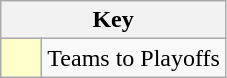<table class="wikitable" style="text-align: center;">
<tr>
<th colspan=2>Key</th>
</tr>
<tr>
<td style="background:#ffffcc; width:20px;"></td>
<td align=left>Teams to Playoffs</td>
</tr>
</table>
